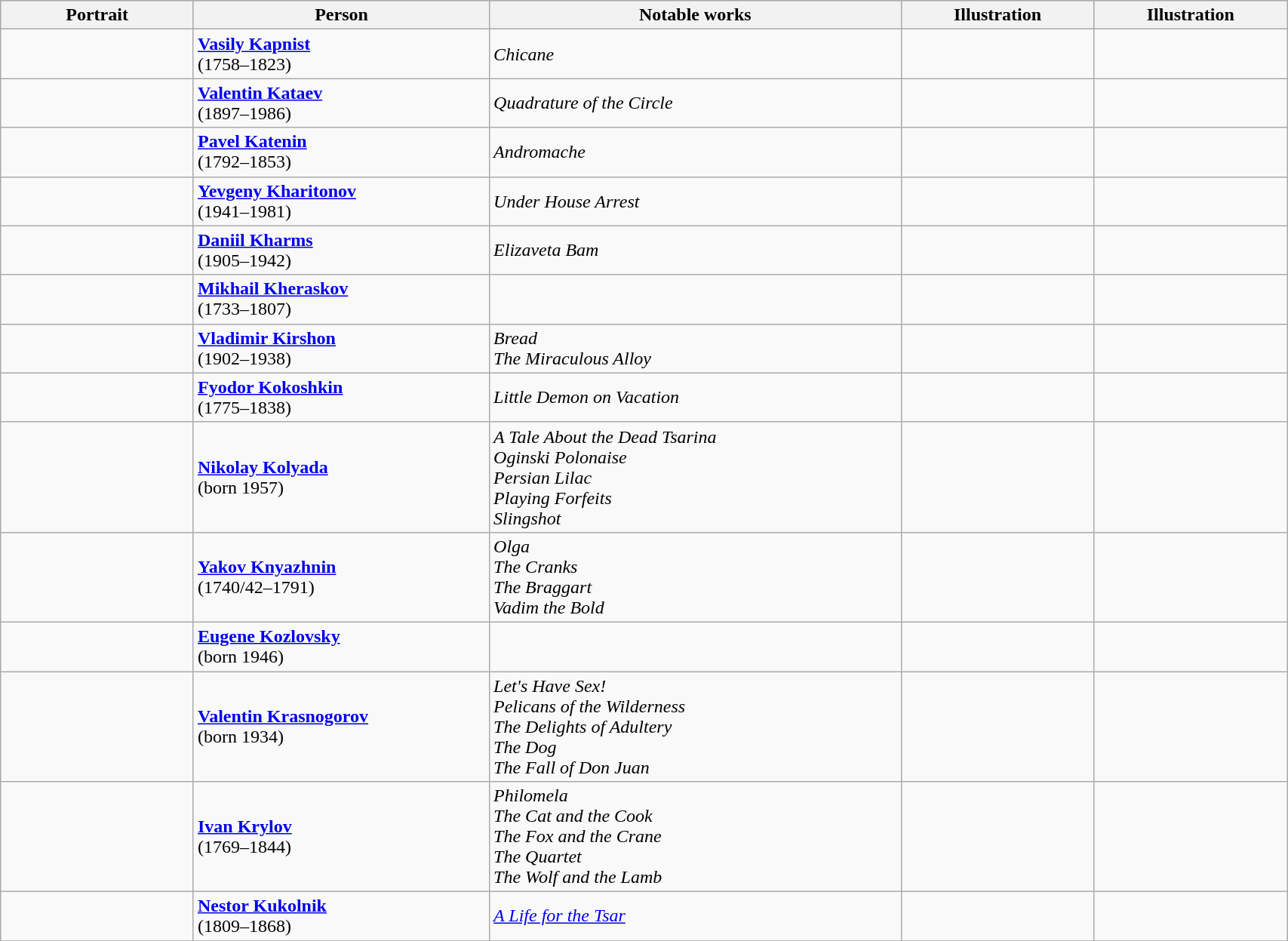<table class="wikitable" style="width:90%;">
<tr bgcolor="#cccccc">
<th width=15%>Portrait</th>
<th width=23%>Person</th>
<th width=32%>Notable works</th>
<th width=15%>Illustration</th>
<th width=15%>Illustration</th>
</tr>
<tr>
<td align=center></td>
<td><strong><a href='#'>Vasily Kapnist</a></strong><br>(1758–1823)</td>
<td><em>Chicane</em></td>
<td align=center></td>
<td align=center></td>
</tr>
<tr>
<td align=center></td>
<td><strong><a href='#'>Valentin Kataev</a></strong><br>(1897–1986)</td>
<td><em>Quadrature of the Circle</em></td>
<td align=center></td>
<td align=center></td>
</tr>
<tr>
<td align=center></td>
<td><strong><a href='#'>Pavel Katenin</a></strong><br>(1792–1853)</td>
<td><em>Andromache</em></td>
<td align=center></td>
<td align=center></td>
</tr>
<tr>
<td align=center></td>
<td><strong><a href='#'>Yevgeny Kharitonov</a></strong><br>(1941–1981)</td>
<td><em>Under House Arrest</em></td>
<td align=center></td>
<td align=center></td>
</tr>
<tr>
<td align=center></td>
<td><strong><a href='#'>Daniil Kharms</a></strong><br>(1905–1942)</td>
<td><em>Elizaveta Bam</em></td>
<td align=center></td>
<td align=center></td>
</tr>
<tr>
<td align=center></td>
<td><strong><a href='#'>Mikhail Kheraskov</a></strong><br>(1733–1807)</td>
<td></td>
<td align=center></td>
<td align=center></td>
</tr>
<tr>
<td align=center></td>
<td><strong><a href='#'>Vladimir Kirshon</a></strong><br>(1902–1938)</td>
<td><em>Bread</em><br><em>The Miraculous Alloy</em></td>
<td align=center></td>
<td align=center></td>
</tr>
<tr>
<td align=center></td>
<td><strong><a href='#'>Fyodor Kokoshkin</a></strong><br>(1775–1838)</td>
<td><em>Little Demon on Vacation</em></td>
<td align=center></td>
<td align=center></td>
</tr>
<tr>
<td align=center></td>
<td><strong><a href='#'>Nikolay Kolyada</a></strong><br>(born 1957)</td>
<td><em>A Tale About the Dead Tsarina</em><br><em>Oginski Polonaise</em><br><em>Persian Lilac</em><br><em>Playing Forfeits</em><br><em>Slingshot</em></td>
<td align=center></td>
<td align=center></td>
</tr>
<tr>
<td align=center></td>
<td><strong><a href='#'>Yakov Knyazhnin</a></strong><br>(1740/42–1791)</td>
<td><em>Olga</em><br><em>The Cranks</em><br><em>The Braggart</em><br><em>Vadim the Bold</em></td>
<td align=center></td>
<td align=center></td>
</tr>
<tr>
<td align=center></td>
<td><strong><a href='#'>Eugene Kozlovsky</a></strong><br>(born 1946)</td>
<td></td>
<td align=center></td>
<td align=center></td>
</tr>
<tr>
<td></td>
<td><strong><a href='#'>Valentin Krasnogorov</a></strong><br>(born 1934)</td>
<td><em>Let's Have Sex!</em><br><em>Pelicans of the Wilderness</em><br><em>The Delights of Adultery</em><br><em>The Dog</em><br><em>The Fall of Don Juan</em></td>
<td align=center></td>
<td align=center></td>
</tr>
<tr>
<td align=center></td>
<td><strong><a href='#'>Ivan Krylov</a></strong><br>(1769–1844)</td>
<td><em>Philomela</em><br><em>The Cat and the Сook</em><br><em>The Fox and the Crane</em><br><em>The Quartet</em><br><em>The Wolf and the Lamb</em></td>
<td align=center></td>
<td align=center></td>
</tr>
<tr>
<td align=center></td>
<td><strong><a href='#'>Nestor Kukolnik</a></strong><br>(1809–1868)</td>
<td><em><a href='#'>A Life for the Tsar</a></em></td>
<td align=center></td>
<td align=center></td>
</tr>
<tr>
</tr>
</table>
